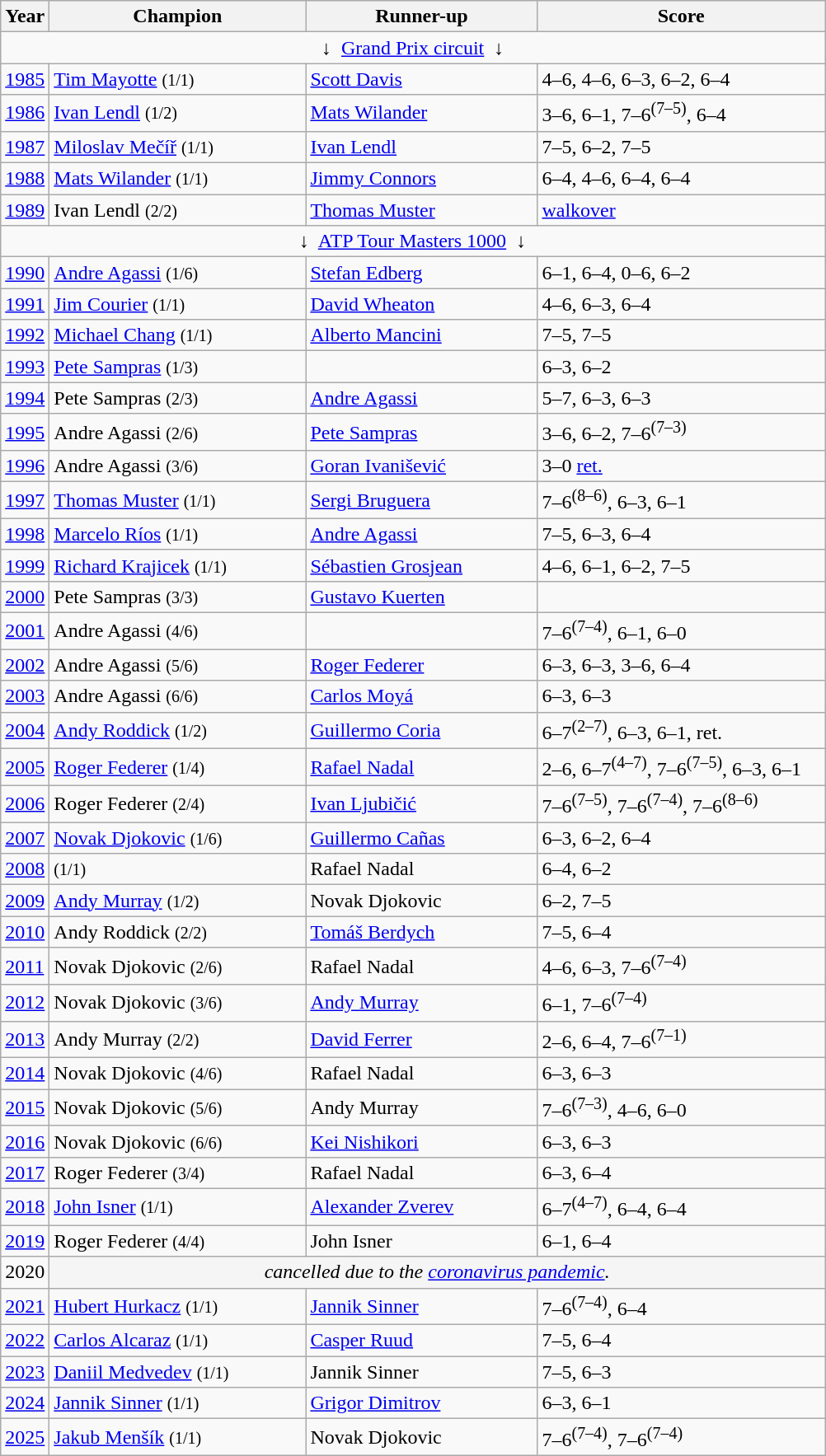<table class=wikitable>
<tr>
<th>Year</th>
<th style="width:200px">Champion</th>
<th style="width:180px">Runner-up</th>
<th style="width:225px" class="unsortable">Score</th>
</tr>
<tr>
<td colspan=4 align=center>↓  <a href='#'>Grand Prix circuit</a>  ↓</td>
</tr>
<tr>
<td><a href='#'>1985</a></td>
<td> <a href='#'>Tim Mayotte</a> <small>(1/1)</small></td>
<td> <a href='#'>Scott Davis</a></td>
<td>4–6, 4–6, 6–3, 6–2, 6–4</td>
</tr>
<tr>
<td><a href='#'>1986</a></td>
<td> <a href='#'>Ivan Lendl</a> <small>(1/2)</small></td>
<td> <a href='#'>Mats Wilander</a></td>
<td>3–6, 6–1, 7–6<sup>(7–5)</sup>, 6–4</td>
</tr>
<tr>
<td><a href='#'>1987</a></td>
<td> <a href='#'>Miloslav Mečíř</a> <small>(1/1)</small></td>
<td> <a href='#'>Ivan Lendl</a></td>
<td>7–5, 6–2, 7–5</td>
</tr>
<tr>
<td><a href='#'>1988</a></td>
<td> <a href='#'>Mats Wilander</a> <small>(1/1)</small></td>
<td> <a href='#'>Jimmy Connors</a></td>
<td>6–4, 4–6, 6–4, 6–4</td>
</tr>
<tr>
<td><a href='#'>1989</a></td>
<td> Ivan Lendl <small>(2/2)</small></td>
<td> <a href='#'>Thomas Muster</a></td>
<td><a href='#'>walkover</a></td>
</tr>
<tr>
<td colspan=4 align=center>↓  <a href='#'>ATP Tour Masters 1000</a>  ↓</td>
</tr>
<tr>
<td><a href='#'>1990</a></td>
<td> <a href='#'>Andre Agassi</a> <small>(1/6)</small></td>
<td> <a href='#'>Stefan Edberg</a></td>
<td>6–1, 6–4, 0–6, 6–2</td>
</tr>
<tr>
<td><a href='#'>1991</a></td>
<td> <a href='#'>Jim Courier</a> <small>(1/1)</small></td>
<td> <a href='#'>David Wheaton</a></td>
<td>4–6, 6–3, 6–4</td>
</tr>
<tr>
<td><a href='#'>1992</a></td>
<td> <a href='#'>Michael Chang</a> <small>(1/1)</small></td>
<td> <a href='#'>Alberto Mancini</a></td>
<td>7–5, 7–5</td>
</tr>
<tr>
<td><a href='#'>1993</a></td>
<td> <a href='#'>Pete Sampras</a> <small>(1/3)</small></td>
<td></td>
<td>6–3, 6–2</td>
</tr>
<tr>
<td><a href='#'>1994</a></td>
<td> Pete Sampras <small>(2/3)</small></td>
<td> <a href='#'>Andre Agassi</a></td>
<td>5–7, 6–3, 6–3</td>
</tr>
<tr>
<td><a href='#'>1995</a></td>
<td> Andre Agassi <small>(2/6)</small></td>
<td> <a href='#'>Pete Sampras</a></td>
<td>3–6, 6–2, 7–6<sup>(7–3)</sup></td>
</tr>
<tr>
<td><a href='#'>1996</a></td>
<td> Andre Agassi <small>(3/6)</small></td>
<td> <a href='#'>Goran Ivanišević</a></td>
<td>3–0 <a href='#'>ret.</a></td>
</tr>
<tr>
<td><a href='#'>1997</a></td>
<td> <a href='#'>Thomas Muster</a> <small>(1/1)</small></td>
<td> <a href='#'>Sergi Bruguera</a></td>
<td>7–6<sup>(8–6)</sup>, 6–3, 6–1</td>
</tr>
<tr>
<td><a href='#'>1998</a></td>
<td> <a href='#'>Marcelo Ríos</a> <small>(1/1)</small></td>
<td> <a href='#'>Andre Agassi</a></td>
<td>7–5, 6–3, 6–4</td>
</tr>
<tr>
<td><a href='#'>1999</a></td>
<td> <a href='#'>Richard Krajicek</a> <small>(1/1)</small></td>
<td> <a href='#'>Sébastien Grosjean</a></td>
<td>4–6, 6–1, 6–2, 7–5</td>
</tr>
<tr>
<td><a href='#'>2000</a></td>
<td {{nowrap> Pete Sampras <small>(3/3)</small></td>
<td> <a href='#'>Gustavo Kuerten</a></td>
<td></td>
</tr>
<tr>
<td><a href='#'>2001</a></td>
<td> Andre Agassi <small>(4/6)</small></td>
<td></td>
<td>7–6<sup>(7–4)</sup>, 6–1, 6–0</td>
</tr>
<tr>
<td><a href='#'>2002</a></td>
<td> Andre Agassi <small>(5/6)</small></td>
<td> <a href='#'>Roger Federer</a></td>
<td>6–3, 6–3, 3–6, 6–4</td>
</tr>
<tr>
<td><a href='#'>2003</a></td>
<td> Andre Agassi <small>(6/6)</small></td>
<td> <a href='#'>Carlos Moyá</a></td>
<td>6–3, 6–3</td>
</tr>
<tr>
<td><a href='#'>2004</a></td>
<td> <a href='#'>Andy Roddick</a> <small>(1/2)</small></td>
<td> <a href='#'>Guillermo Coria</a></td>
<td>6–7<sup>(2–7)</sup>, 6–3, 6–1, ret.</td>
</tr>
<tr>
<td><a href='#'>2005</a></td>
<td> <a href='#'>Roger Federer</a> <small>(1/4)</small></td>
<td> <a href='#'>Rafael Nadal</a></td>
<td>2–6, 6–7<sup>(4–7)</sup>, 7–6<sup>(7–5)</sup>, 6–3, 6–1</td>
</tr>
<tr>
<td><a href='#'>2006</a></td>
<td> Roger Federer <small>(2/4)</small></td>
<td> <a href='#'>Ivan Ljubičić</a></td>
<td>7–6<sup>(7–5)</sup>, 7–6<sup>(7–4)</sup>, 7–6<sup>(8–6)</sup></td>
</tr>
<tr>
<td><a href='#'>2007</a></td>
<td> <a href='#'>Novak Djokovic</a> <small>(1/6)</small></td>
<td> <a href='#'>Guillermo Cañas</a></td>
<td>6–3, 6–2, 6–4</td>
</tr>
<tr>
<td><a href='#'>2008</a></td>
<td> <small>(1/1)</small></td>
<td> Rafael Nadal</td>
<td>6–4, 6–2</td>
</tr>
<tr>
<td><a href='#'>2009</a></td>
<td> <a href='#'>Andy Murray</a> <small>(1/2)</small></td>
<td> Novak Djokovic</td>
<td>6–2, 7–5</td>
</tr>
<tr>
<td><a href='#'>2010</a></td>
<td> Andy Roddick <small>(2/2)</small></td>
<td> <a href='#'>Tomáš Berdych</a></td>
<td>7–5, 6–4</td>
</tr>
<tr>
<td><a href='#'>2011</a></td>
<td> Novak Djokovic <small>(2/6)</small></td>
<td> Rafael Nadal</td>
<td>4–6, 6–3, 7–6<sup>(7–4)</sup></td>
</tr>
<tr>
<td><a href='#'>2012</a></td>
<td> Novak Djokovic <small>(3/6)</small></td>
<td> <a href='#'>Andy Murray</a></td>
<td>6–1, 7–6<sup>(7–4)</sup></td>
</tr>
<tr>
<td><a href='#'>2013</a></td>
<td> Andy Murray <small>(2/2)</small></td>
<td> <a href='#'>David Ferrer</a></td>
<td>2–6, 6–4, 7–6<sup>(7–1)</sup></td>
</tr>
<tr>
<td><a href='#'>2014</a></td>
<td> Novak Djokovic <small>(4/6)</small></td>
<td> Rafael Nadal</td>
<td>6–3, 6–3</td>
</tr>
<tr>
<td><a href='#'>2015</a></td>
<td> Novak Djokovic <small>(5/6)</small></td>
<td> Andy Murray</td>
<td>7–6<sup>(7–3)</sup>, 4–6, 6–0</td>
</tr>
<tr>
<td><a href='#'>2016</a></td>
<td> Novak Djokovic <small>(6/6)</small></td>
<td>  <a href='#'>Kei Nishikori</a></td>
<td>6–3, 6–3</td>
</tr>
<tr>
<td><a href='#'>2017</a></td>
<td> Roger Federer <small>(3/4)</small></td>
<td>  Rafael Nadal</td>
<td>6–3, 6–4</td>
</tr>
<tr>
<td><a href='#'>2018</a></td>
<td> <a href='#'>John Isner</a> <small>(1/1)</small></td>
<td> <a href='#'>Alexander Zverev</a></td>
<td>6–7<sup>(4–7)</sup>, 6–4, 6–4</td>
</tr>
<tr>
<td><a href='#'>2019</a></td>
<td> Roger Federer <small>(4/4)</small></td>
<td> John Isner</td>
<td>6–1, 6–4</td>
</tr>
<tr>
<td>2020</td>
<td colspan=3 bgcolor="#f5f5f5" align=center><em>cancelled due to the <a href='#'>coronavirus pandemic</a>.</em></td>
</tr>
<tr>
<td><a href='#'>2021</a></td>
<td> <a href='#'>Hubert Hurkacz</a> <small>(1/1)</small></td>
<td> <a href='#'>Jannik Sinner</a></td>
<td>7–6<sup>(7–4)</sup>, 6–4</td>
</tr>
<tr>
<td><a href='#'>2022</a></td>
<td> <a href='#'>Carlos Alcaraz</a> <small>(1/1)</small></td>
<td> <a href='#'>Casper Ruud</a></td>
<td>7–5, 6–4</td>
</tr>
<tr>
<td><a href='#'>2023</a></td>
<td><a href='#'>Daniil Medvedev</a> <small>(1/1)</small></td>
<td> Jannik Sinner</td>
<td>7–5, 6–3</td>
</tr>
<tr>
<td><a href='#'>2024</a></td>
<td> <a href='#'>Jannik Sinner</a> <small>(1/1)</small></td>
<td> <a href='#'>Grigor Dimitrov</a></td>
<td>6–3, 6–1</td>
</tr>
<tr>
<td><a href='#'>2025</a></td>
<td> <a href='#'>Jakub Menšík</a> <small>(1/1)</small></td>
<td> Novak Djokovic</td>
<td>7–6<sup>(7–4)</sup>, 7–6<sup>(7–4)</sup></td>
</tr>
</table>
